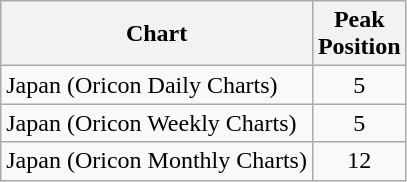<table class="wikitable sortable">
<tr>
<th align="left">Chart</th>
<th align="center">Peak<br>Position</th>
</tr>
<tr>
<td>Japan (Oricon Daily Charts)</td>
<td align="center">5</td>
</tr>
<tr>
<td>Japan (Oricon Weekly Charts)</td>
<td align="center">5</td>
</tr>
<tr>
<td>Japan (Oricon Monthly Charts)</td>
<td align="center">12</td>
</tr>
</table>
